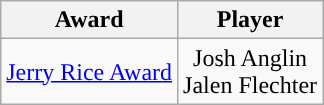<table class="wikitable" style="text-align:center;">
<tr>
<th>Award</th>
<th>Player</th>
</tr>
<tr>
<td><a href='#'>Jerry Rice Award</a></td>
<td>Josh Anglin<br>Jalen Flechter</td>
</tr>
</table>
